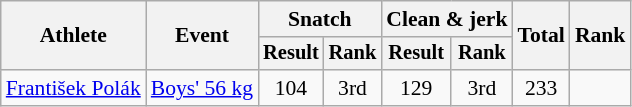<table class=wikitable style="text-align:center; font-size:90%">
<tr>
<th rowspan="2">Athlete</th>
<th rowspan="2">Event</th>
<th colspan="2">Snatch</th>
<th colspan="2">Clean & jerk</th>
<th rowspan="2">Total</th>
<th rowspan="2">Rank</th>
</tr>
<tr style="font-size:95%">
<th>Result</th>
<th>Rank</th>
<th>Result</th>
<th>Rank</th>
</tr>
<tr>
<td align=left><a href='#'>František Polák</a></td>
<td><a href='#'>Boys' 56 kg</a></td>
<td>104</td>
<td>3rd</td>
<td>129</td>
<td>3rd</td>
<td>233</td>
<td></td>
</tr>
</table>
